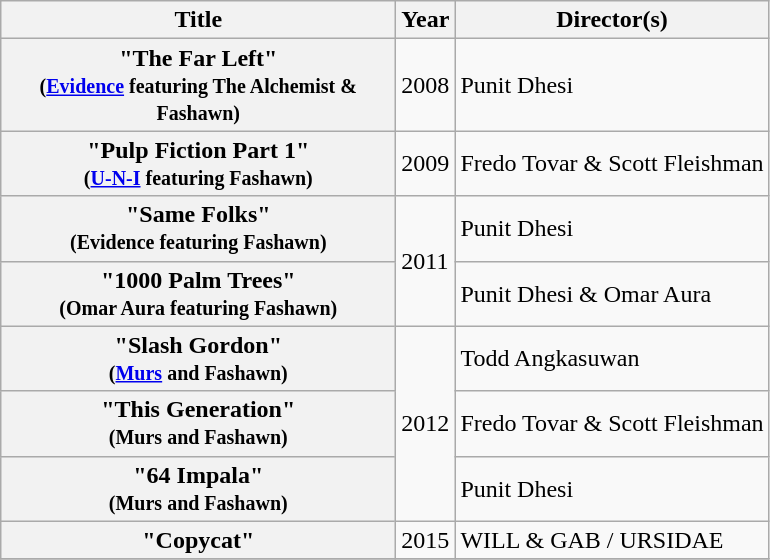<table class="wikitable plainrowheaders">
<tr>
<th scope="col" style="width:16em;">Title</th>
<th scope="col">Year</th>
<th scope="col">Director(s)</th>
</tr>
<tr>
<th scope="row">"The Far Left"<br><small>(<a href='#'>Evidence</a> featuring The Alchemist & Fashawn)</small></th>
<td rowspan="1">2008</td>
<td rowspan="1">Punit Dhesi</td>
</tr>
<tr>
<th scope="row">"Pulp Fiction Part 1"<br><small>(<a href='#'>U-N-I</a> featuring Fashawn)</small></th>
<td rowspan="1">2009</td>
<td rowspan="1">Fredo Tovar & Scott Fleishman</td>
</tr>
<tr>
<th scope="row">"Same Folks"<br><small>(Evidence featuring Fashawn)</small></th>
<td rowspan="2">2011</td>
<td rowspan="1">Punit Dhesi</td>
</tr>
<tr>
<th scope="row">"1000 Palm Trees"<br><small>(Omar Aura featuring Fashawn)</small></th>
<td rowspan="1">Punit Dhesi & Omar Aura</td>
</tr>
<tr>
<th scope="row">"Slash Gordon"<br><small>(<a href='#'>Murs</a> and Fashawn)</small></th>
<td rowspan="3">2012</td>
<td rowspan="1">Todd Angkasuwan</td>
</tr>
<tr>
<th scope="row">"This Generation"<br><small>(Murs and Fashawn)</small></th>
<td rowspan="1">Fredo Tovar & Scott Fleishman</td>
</tr>
<tr>
<th scope="row">"64 Impala"<br><small>(Murs and Fashawn)</small></th>
<td rowspan="1">Punit Dhesi</td>
</tr>
<tr>
<th scope="row">"Copycat"</th>
<td rowspan="1">2015</td>
<td rowspan="1">WILL & GAB / URSIDAE</td>
</tr>
<tr>
</tr>
</table>
